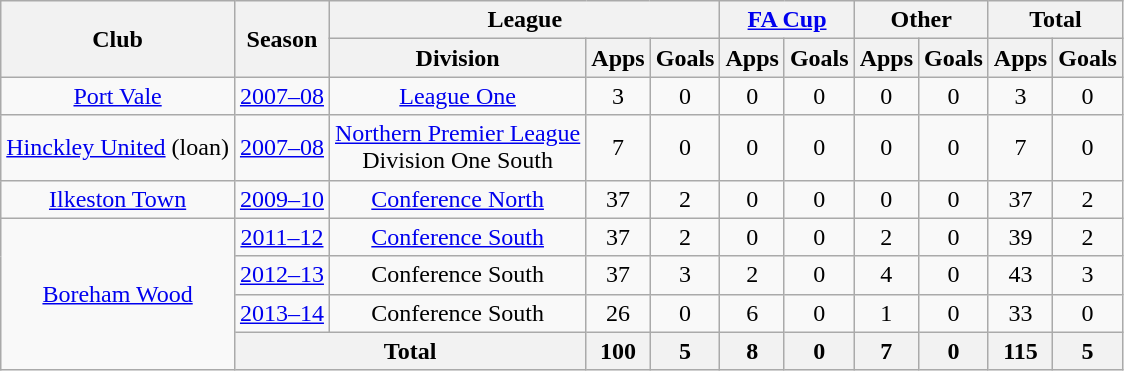<table class="wikitable" style="text-align:center">
<tr>
<th rowspan="2">Club</th>
<th rowspan="2">Season</th>
<th colspan="3">League</th>
<th colspan="2"><a href='#'>FA Cup</a></th>
<th colspan="2">Other</th>
<th colspan="2">Total</th>
</tr>
<tr>
<th>Division</th>
<th>Apps</th>
<th>Goals</th>
<th>Apps</th>
<th>Goals</th>
<th>Apps</th>
<th>Goals</th>
<th>Apps</th>
<th>Goals</th>
</tr>
<tr>
<td><a href='#'>Port Vale</a></td>
<td><a href='#'>2007–08</a></td>
<td><a href='#'>League One</a></td>
<td>3</td>
<td>0</td>
<td>0</td>
<td>0</td>
<td>0</td>
<td>0</td>
<td>3</td>
<td>0</td>
</tr>
<tr>
<td><a href='#'>Hinckley United</a> (loan)</td>
<td><a href='#'>2007–08</a></td>
<td><a href='#'>Northern Premier League</a><br>Division One South</td>
<td>7</td>
<td>0</td>
<td>0</td>
<td>0</td>
<td>0</td>
<td>0</td>
<td>7</td>
<td>0</td>
</tr>
<tr>
<td><a href='#'>Ilkeston Town</a></td>
<td><a href='#'>2009–10</a></td>
<td><a href='#'>Conference North</a></td>
<td>37</td>
<td>2</td>
<td>0</td>
<td>0</td>
<td>0</td>
<td>0</td>
<td>37</td>
<td>2</td>
</tr>
<tr>
<td rowspan="4"><a href='#'>Boreham Wood</a></td>
<td><a href='#'>2011–12</a></td>
<td><a href='#'>Conference South</a></td>
<td>37</td>
<td>2</td>
<td>0</td>
<td>0</td>
<td>2</td>
<td>0</td>
<td>39</td>
<td>2</td>
</tr>
<tr>
<td><a href='#'>2012–13</a></td>
<td>Conference South</td>
<td>37</td>
<td>3</td>
<td>2</td>
<td>0</td>
<td>4</td>
<td>0</td>
<td>43</td>
<td>3</td>
</tr>
<tr>
<td><a href='#'>2013–14</a></td>
<td>Conference South</td>
<td>26</td>
<td>0</td>
<td>6</td>
<td>0</td>
<td>1</td>
<td>0</td>
<td>33</td>
<td>0</td>
</tr>
<tr>
<th colspan="2">Total</th>
<th>100</th>
<th>5</th>
<th>8</th>
<th>0</th>
<th>7</th>
<th>0</th>
<th>115</th>
<th>5</th>
</tr>
</table>
